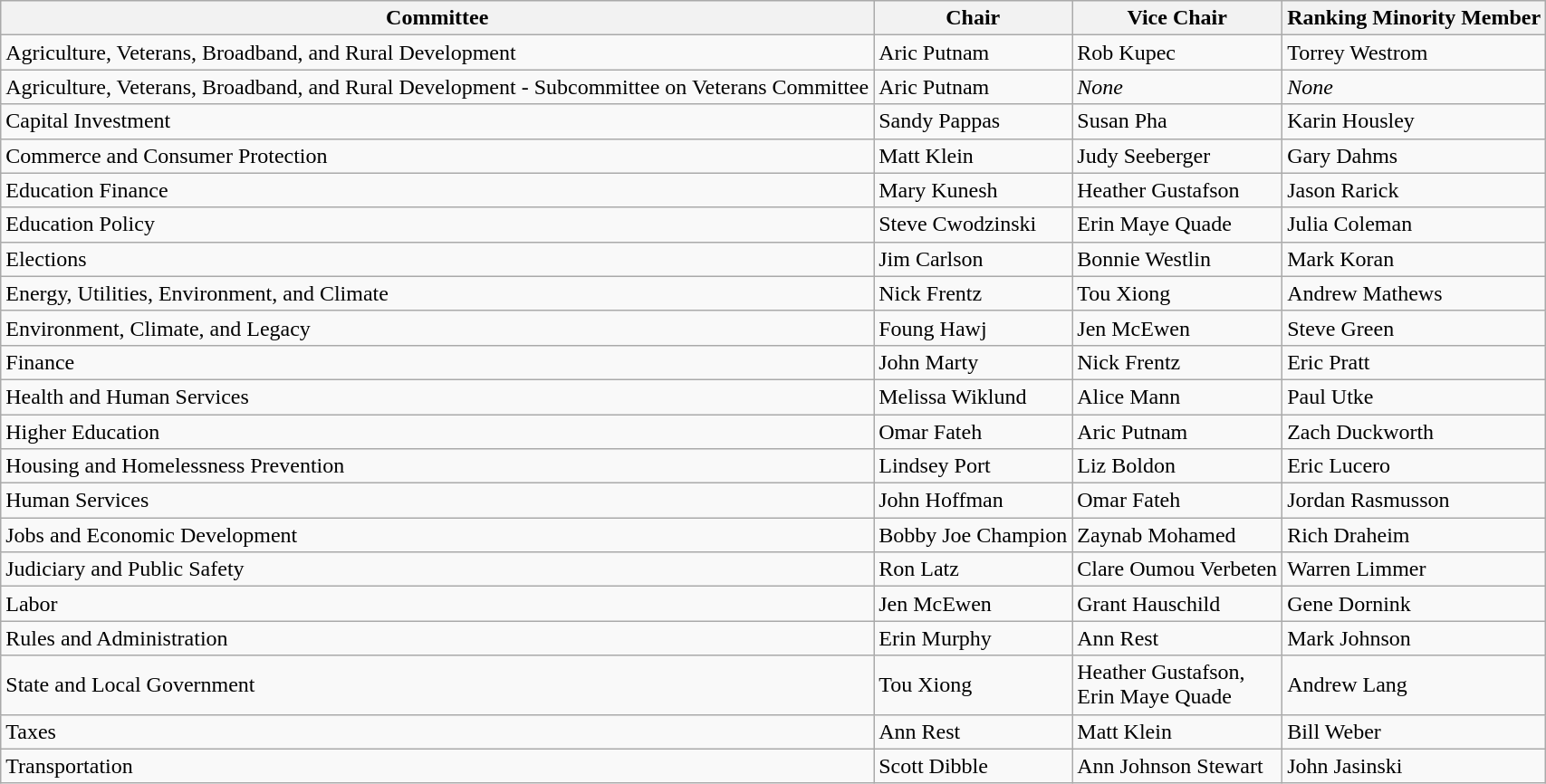<table class="wikitable sortable">
<tr>
<th>Committee</th>
<th>Chair</th>
<th>Vice Chair</th>
<th>Ranking Minority Member</th>
</tr>
<tr>
<td>Agriculture, Veterans, Broadband, and Rural Development</td>
<td>Aric Putnam</td>
<td>Rob Kupec</td>
<td>Torrey Westrom</td>
</tr>
<tr>
<td>Agriculture, Veterans, Broadband, and Rural Development - Subcommittee on Veterans Committee</td>
<td>Aric Putnam</td>
<td><em>None</em></td>
<td><em>None</em></td>
</tr>
<tr>
<td>Capital Investment</td>
<td>Sandy Pappas</td>
<td>Susan Pha</td>
<td>Karin Housley</td>
</tr>
<tr>
<td>Commerce and Consumer Protection</td>
<td>Matt Klein</td>
<td>Judy Seeberger</td>
<td>Gary Dahms</td>
</tr>
<tr>
<td>Education Finance</td>
<td>Mary Kunesh</td>
<td>Heather Gustafson</td>
<td>Jason Rarick</td>
</tr>
<tr>
<td>Education Policy  </td>
<td>Steve Cwodzinski</td>
<td>Erin Maye Quade</td>
<td>Julia Coleman</td>
</tr>
<tr>
<td>Elections</td>
<td>Jim Carlson</td>
<td>Bonnie Westlin</td>
<td>Mark Koran</td>
</tr>
<tr>
<td>Energy, Utilities, Environment, and Climate</td>
<td>Nick Frentz</td>
<td>Tou Xiong</td>
<td>Andrew Mathews</td>
</tr>
<tr>
<td>Environment, Climate, and Legacy</td>
<td>Foung Hawj</td>
<td>Jen McEwen</td>
<td>Steve Green</td>
</tr>
<tr>
<td>Finance</td>
<td>John Marty</td>
<td>Nick Frentz</td>
<td>Eric Pratt</td>
</tr>
<tr>
<td>Health and Human Services</td>
<td>Melissa Wiklund</td>
<td>Alice Mann</td>
<td>Paul Utke</td>
</tr>
<tr>
<td>Higher Education</td>
<td>Omar Fateh</td>
<td>Aric Putnam</td>
<td>Zach Duckworth</td>
</tr>
<tr>
<td>Housing and Homelessness Prevention</td>
<td>Lindsey Port</td>
<td>Liz Boldon</td>
<td>Eric Lucero</td>
</tr>
<tr>
<td>Human Services</td>
<td>John Hoffman</td>
<td>Omar Fateh</td>
<td>Jordan Rasmusson</td>
</tr>
<tr>
<td>Jobs and Economic Development</td>
<td>Bobby Joe Champion</td>
<td>Zaynab Mohamed</td>
<td>Rich Draheim</td>
</tr>
<tr>
<td>Judiciary and Public Safety</td>
<td>Ron Latz</td>
<td>Clare Oumou Verbeten</td>
<td>Warren Limmer</td>
</tr>
<tr>
<td>Labor</td>
<td>Jen McEwen</td>
<td>Grant Hauschild</td>
<td>Gene Dornink</td>
</tr>
<tr>
<td>Rules and Administration</td>
<td>Erin Murphy</td>
<td>Ann Rest</td>
<td>Mark Johnson</td>
</tr>
<tr>
<td>State and Local Government</td>
<td>Tou Xiong</td>
<td>Heather Gustafson,<br>Erin Maye Quade</td>
<td>Andrew Lang</td>
</tr>
<tr>
<td>Taxes</td>
<td>Ann Rest</td>
<td>Matt Klein</td>
<td>Bill Weber</td>
</tr>
<tr>
<td>Transportation</td>
<td>Scott Dibble</td>
<td>Ann Johnson Stewart</td>
<td>John Jasinski</td>
</tr>
</table>
